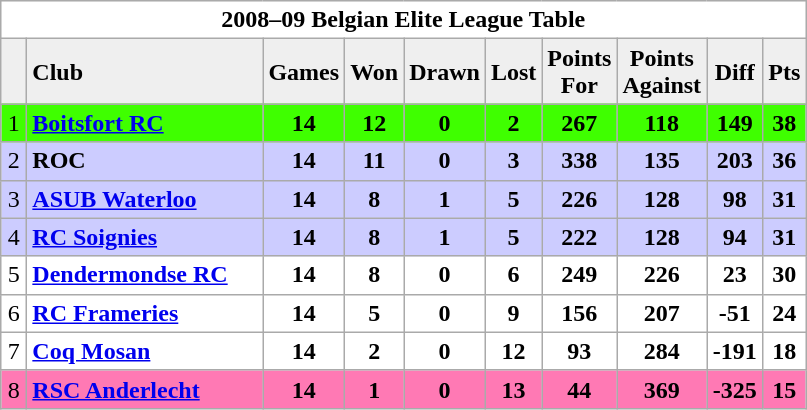<table class="wikitable" style="float:left; margin-right:15px; text-align: center;">
<tr>
<td colspan="12" style="background:#fff;" cellpadding="0" cellspacing="0"><strong>2008–09 Belgian Elite League Table</strong></td>
</tr>
<tr>
<th style="background:#efefef; width:10px;"></th>
<th style="text-align:left; background:#efefef; width:150px;">Club</th>
<th style="background:#efefef; width:20px;">Games</th>
<th style="background:#efefef; width:20px;">Won</th>
<th style="background:#efefef; width:20px;">Drawn</th>
<th style="background:#efefef; width:20px;">Lost</th>
<th style="background:#efefef; width:20px;">Points For</th>
<th style="background:#efefef; width:20px;">Points Against</th>
<th style="background:#efefef; width:30px;">Diff</th>
<th style="background:#efefef; width:20px;">Pts</th>
</tr>
<tr style="background:#3fff00; text-align:center;">
<td>1</td>
<td align=left><strong><a href='#'>Boitsfort RC</a></strong></td>
<td><strong>14</strong></td>
<td><strong>12</strong></td>
<td><strong>0</strong></td>
<td><strong>2</strong></td>
<td><strong>267</strong></td>
<td><strong>118</strong></td>
<td><strong>149</strong></td>
<td><strong>38</strong></td>
</tr>
<tr style="background:#ccf; text-align:center;">
<td>2</td>
<td align=left><strong>ROC</strong></td>
<td><strong>14</strong></td>
<td><strong>11</strong></td>
<td><strong>0</strong></td>
<td><strong>3</strong></td>
<td><strong>338</strong></td>
<td><strong>135</strong></td>
<td><strong>203</strong></td>
<td><strong>36</strong></td>
</tr>
<tr style="background:#ccf; text-align:center;">
<td>3</td>
<td align=left><strong><a href='#'>ASUB Waterloo</a></strong></td>
<td><strong>14</strong></td>
<td><strong>8</strong></td>
<td><strong>1</strong></td>
<td><strong>5</strong></td>
<td><strong>226</strong></td>
<td><strong>128</strong></td>
<td><strong>98</strong></td>
<td><strong>31</strong></td>
</tr>
<tr style="background:#ccf; text-align:center;">
<td>4</td>
<td align=left><strong><a href='#'>RC Soignies</a></strong></td>
<td><strong>14</strong></td>
<td><strong>8</strong></td>
<td><strong>1</strong></td>
<td><strong>5</strong></td>
<td><strong>222</strong></td>
<td><strong>128</strong></td>
<td><strong>94</strong></td>
<td><strong>31</strong></td>
</tr>
<tr style="background:#fff; text-align:center;">
<td>5</td>
<td align=left><strong><a href='#'>Dendermondse RC</a></strong></td>
<td><strong>14</strong></td>
<td><strong>8</strong></td>
<td><strong>0</strong></td>
<td><strong>6</strong></td>
<td><strong>249</strong></td>
<td><strong>226</strong></td>
<td><strong>23</strong></td>
<td><strong>30</strong></td>
</tr>
<tr style="background:#fff; text-align:center;">
<td>6</td>
<td align=left><strong><a href='#'>RC Frameries</a></strong></td>
<td><strong>14</strong></td>
<td><strong>5</strong></td>
<td><strong>0</strong></td>
<td><strong>9</strong></td>
<td><strong>156</strong></td>
<td><strong>207</strong></td>
<td><strong>-51</strong></td>
<td><strong>24</strong></td>
</tr>
<tr style="background:#fff; text-align:center;">
<td>7</td>
<td align=left><strong><a href='#'>Coq Mosan</a></strong></td>
<td><strong>14</strong></td>
<td><strong>2</strong></td>
<td><strong>0</strong></td>
<td><strong>12</strong></td>
<td><strong>93</strong></td>
<td><strong>284</strong></td>
<td><strong>-191</strong></td>
<td><strong>18</strong></td>
</tr>
<tr style="background:#ff79B4; text-align:center;">
<td>8</td>
<td align=left><strong><a href='#'>RSC Anderlecht</a></strong></td>
<td><strong>14</strong></td>
<td><strong>1</strong></td>
<td><strong>0</strong></td>
<td><strong>13</strong></td>
<td><strong>44</strong></td>
<td><strong>369</strong></td>
<td><strong>-325</strong></td>
<td><strong>15</strong></td>
</tr>
</table>
